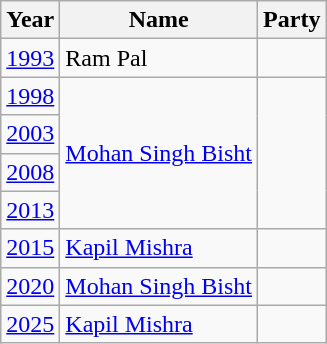<table class="wikitable">
<tr>
<th>Year</th>
<th>Name</th>
<th colspan=2>Party</th>
</tr>
<tr>
<td><a href='#'>1993</a></td>
<td>Ram Pal</td>
<td></td>
</tr>
<tr>
<td><a href='#'>1998</a></td>
<td rowspan="4"><a href='#'>Mohan Singh Bisht</a></td>
</tr>
<tr>
<td><a href='#'>2003</a></td>
</tr>
<tr>
<td><a href='#'>2008</a></td>
</tr>
<tr>
<td><a href='#'>2013</a></td>
</tr>
<tr>
<td><a href='#'>2015</a></td>
<td><a href='#'>Kapil Mishra</a></td>
<td></td>
</tr>
<tr>
<td><a href='#'>2020</a></td>
<td><a href='#'>Mohan Singh Bisht</a></td>
<td></td>
</tr>
<tr>
<td><a href='#'>2025</a></td>
<td><a href='#'>Kapil Mishra</a></td>
</tr>
</table>
